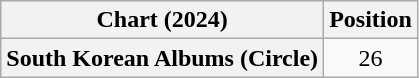<table class="wikitable plainrowheaders" style="text-align:center">
<tr>
<th scope="col">Chart (2024)</th>
<th scope="col">Position</th>
</tr>
<tr>
<th scope="row">South Korean Albums (Circle)</th>
<td>26</td>
</tr>
</table>
